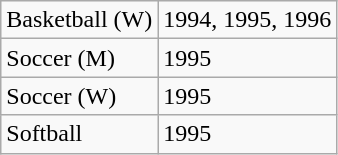<table class="wikitable">
<tr>
<td>Basketball (W)</td>
<td>1994, 1995, 1996</td>
</tr>
<tr>
<td>Soccer (M)</td>
<td>1995</td>
</tr>
<tr>
<td>Soccer (W)</td>
<td>1995</td>
</tr>
<tr>
<td>Softball</td>
<td>1995</td>
</tr>
</table>
